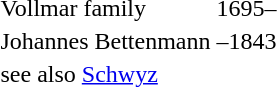<table>
<tr>
<td>Vollmar family</td>
<td>1695–</td>
</tr>
<tr>
<td>Johannes Bettenmann</td>
<td>–1843</td>
</tr>
<tr>
<td>see also <a href='#'>Schwyz</a></td>
</tr>
</table>
